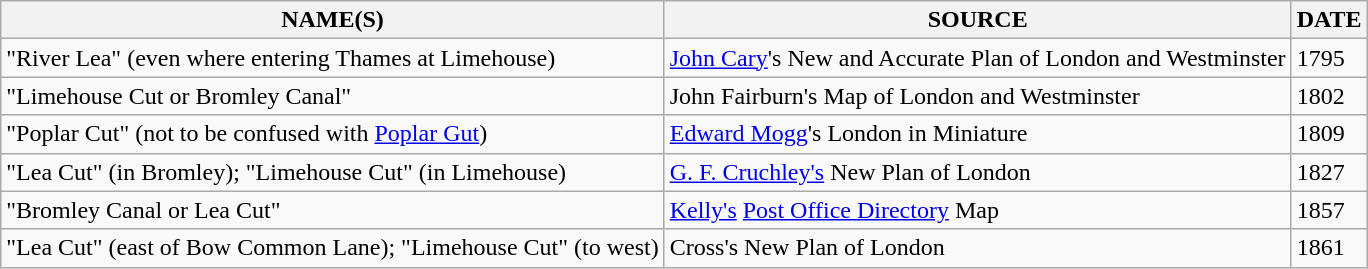<table class="wikitable">
<tr>
<th>NAME(S)</th>
<th>SOURCE</th>
<th>DATE</th>
</tr>
<tr>
<td>"River Lea" (even where entering Thames at Limehouse)</td>
<td><a href='#'>John Cary</a>'s New and Accurate Plan of London and Westminster</td>
<td>1795</td>
</tr>
<tr>
<td>"Limehouse Cut or Bromley Canal"</td>
<td>John Fairburn's Map of London and Westminster</td>
<td>1802</td>
</tr>
<tr>
<td>"Poplar Cut" (not to be confused with <a href='#'>Poplar Gut</a>)</td>
<td><a href='#'>Edward Mogg</a>'s London in Miniature</td>
<td>1809</td>
</tr>
<tr>
<td>"Lea Cut" (in Bromley); "Limehouse Cut" (in Limehouse)</td>
<td><a href='#'>G. F. Cruchley's</a> New Plan of London</td>
<td>1827</td>
</tr>
<tr>
<td>"Bromley Canal or Lea Cut"</td>
<td><a href='#'>Kelly's</a> <a href='#'>Post Office Directory</a> Map</td>
<td>1857</td>
</tr>
<tr>
<td>"Lea Cut" (east of Bow Common Lane); "Limehouse Cut" (to west)</td>
<td>Cross's New Plan of London</td>
<td>1861</td>
</tr>
</table>
